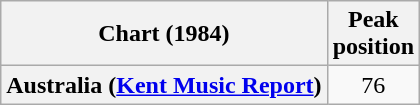<table class="wikitable sortable plainrowheaders">
<tr>
<th scope="col">Chart (1984)</th>
<th scope="col">Peak<br>position</th>
</tr>
<tr>
<th scope="row">Australia (<a href='#'>Kent Music Report</a>)</th>
<td style="text-align:center;">76</td>
</tr>
</table>
